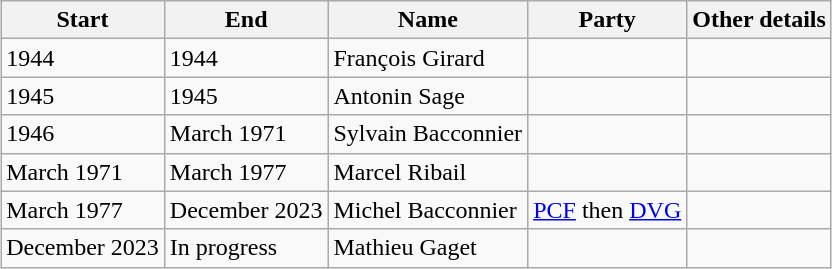<table class="wikitable" style="margin:1em auto;">
<tr>
<th>Start</th>
<th>End</th>
<th>Name</th>
<th>Party</th>
<th>Other details</th>
</tr>
<tr>
<td>1944</td>
<td>1944</td>
<td>François Girard</td>
<td></td>
<td></td>
</tr>
<tr>
<td>1945</td>
<td>1945</td>
<td>Antonin Sage</td>
<td></td>
<td></td>
</tr>
<tr>
<td>1946</td>
<td>March 1971</td>
<td>Sylvain Bacconnier</td>
<td></td>
<td></td>
</tr>
<tr>
<td>March 1971</td>
<td>March 1977</td>
<td>Marcel Ribail</td>
<td></td>
<td></td>
</tr>
<tr>
<td>March 1977</td>
<td>December 2023</td>
<td>Michel Bacconnier</td>
<td><a href='#'>PCF</a> then <a href='#'>DVG</a></td>
<td></td>
</tr>
<tr>
<td>December 2023</td>
<td>In progress</td>
<td>Mathieu Gaget</td>
<td></td>
<td></td>
</tr>
</table>
